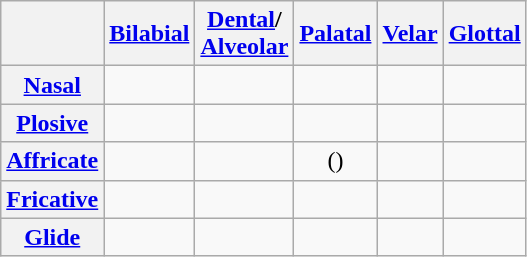<table class="wikitable" style="text-align:center;">
<tr>
<th></th>
<th><a href='#'>Bilabial</a></th>
<th><a href='#'>Dental</a>/<br><a href='#'>Alveolar</a></th>
<th><a href='#'>Palatal</a></th>
<th><a href='#'>Velar</a></th>
<th><a href='#'>Glottal</a></th>
</tr>
<tr>
<th><a href='#'>Nasal</a></th>
<td> </td>
<td> </td>
<td></td>
<td></td>
<td></td>
</tr>
<tr>
<th><a href='#'>Plosive</a></th>
<td> </td>
<td> </td>
<td></td>
<td> </td>
<td> </td>
</tr>
<tr>
<th><a href='#'>Affricate</a></th>
<td></td>
<td></td>
<td>() </td>
<td></td>
<td></td>
</tr>
<tr>
<th><a href='#'>Fricative</a></th>
<td></td>
<td></td>
<td> </td>
<td></td>
<td> </td>
</tr>
<tr>
<th><a href='#'>Glide</a></th>
<td></td>
<td></td>
<td> </td>
<td></td>
<td></td>
</tr>
</table>
